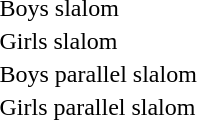<table>
<tr>
<td>Boys slalom</td>
<td></td>
<td></td>
<td></td>
</tr>
<tr>
<td>Girls slalom</td>
<td></td>
<td></td>
<td></td>
</tr>
<tr>
<td>Boys parallel slalom</td>
<td></td>
<td></td>
<td></td>
</tr>
<tr>
<td>Girls parallel slalom</td>
<td></td>
<td></td>
<td></td>
</tr>
</table>
